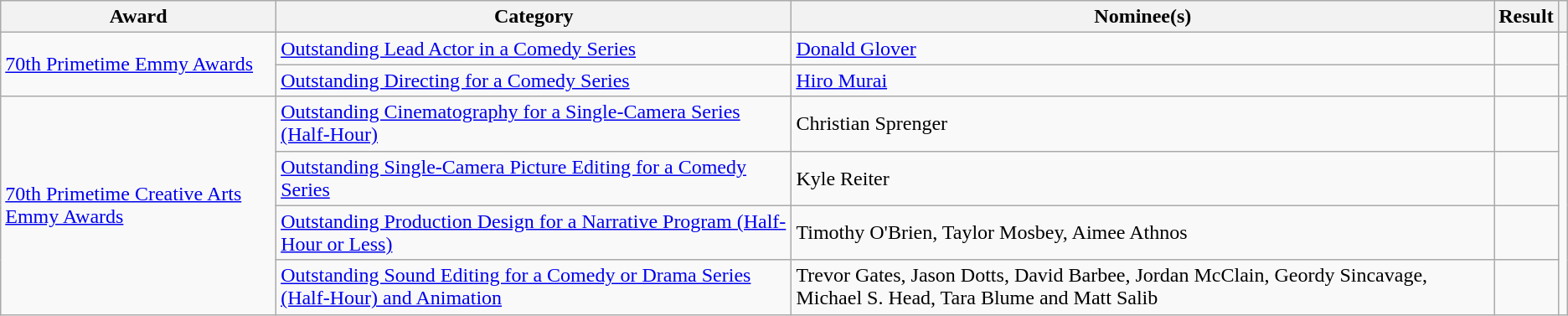<table class="wikitable">
<tr>
<th>Award</th>
<th>Category</th>
<th>Nominee(s)</th>
<th>Result</th>
<th></th>
</tr>
<tr>
<td rowspan="2"><a href='#'>70th Primetime Emmy Awards</a></td>
<td><a href='#'>Outstanding Lead Actor in a Comedy Series</a></td>
<td><a href='#'>Donald Glover</a></td>
<td></td>
<td rowspan="2"></td>
</tr>
<tr>
<td><a href='#'>Outstanding Directing for a Comedy Series</a></td>
<td><a href='#'>Hiro Murai</a></td>
<td></td>
</tr>
<tr>
<td rowspan="4"><a href='#'>70th Primetime Creative Arts Emmy Awards</a></td>
<td><a href='#'>Outstanding Cinematography for a Single-Camera Series (Half-Hour)</a></td>
<td>Christian Sprenger</td>
<td></td>
<td rowspan="4"></td>
</tr>
<tr>
<td><a href='#'>Outstanding Single-Camera Picture Editing for a Comedy Series</a></td>
<td>Kyle Reiter</td>
<td></td>
</tr>
<tr>
<td><a href='#'>Outstanding Production Design for a Narrative Program (Half-Hour or Less)</a></td>
<td>Timothy O'Brien, Taylor Mosbey, Aimee Athnos</td>
<td></td>
</tr>
<tr>
<td><a href='#'>Outstanding Sound Editing for a Comedy or Drama Series (Half-Hour) and Animation</a></td>
<td>Trevor Gates, Jason Dotts, David Barbee, Jordan McClain, Geordy Sincavage, Michael S. Head, Tara Blume and Matt Salib</td>
<td></td>
</tr>
</table>
